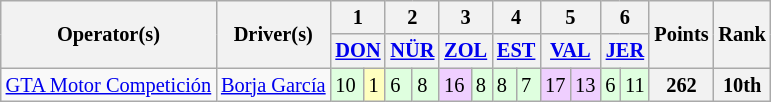<table class="wikitable" style="font-size: 85%">
<tr>
<th rowspan=2>Operator(s)</th>
<th rowspan=2>Driver(s)</th>
<th colspan=2>1</th>
<th colspan=2>2</th>
<th colspan=2>3</th>
<th colspan=2>4</th>
<th colspan=2>5</th>
<th colspan=2>6</th>
<th rowspan=2>Points</th>
<th rowspan=2>Rank</th>
</tr>
<tr>
<th colspan=2><a href='#'>DON</a></th>
<th colspan=2><a href='#'>NÜR</a></th>
<th colspan=2><a href='#'>ZOL</a></th>
<th colspan=2><a href='#'>EST</a></th>
<th colspan=2><a href='#'>VAL</a></th>
<th colspan=2><a href='#'>JER</a></th>
</tr>
<tr>
<td align=center><a href='#'>GTA Motor Competición</a></td>
<td> <a href='#'>Borja García</a></td>
<td style="background:#dfffdf;">10</td>
<td style="background:#ffffbf;">1</td>
<td style="background:#dfffdf;">6</td>
<td style="background:#dfffdf;">8</td>
<td style="background:#efcfff;">16</td>
<td style="background:#dfffdf;">8</td>
<td style="background:#dfffdf;">8</td>
<td style="background:#dfffdf;">7</td>
<td style="background:#efcfff;">17</td>
<td style="background:#efcfff;">13</td>
<td style="background:#dfffdf;">6</td>
<td style="background:#dfffdf;">11</td>
<th>262</th>
<th>10th</th>
</tr>
</table>
